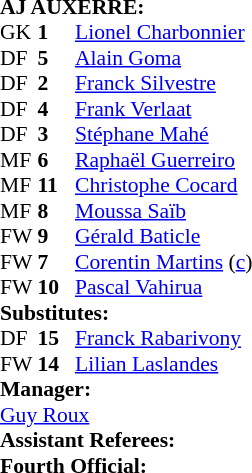<table style=font-size:90% cellspacing=0 cellpadding=0>
<tr>
<td colspan=4><strong>AJ AUXERRE:</strong></td>
</tr>
<tr>
<th width=25></th>
<th width=25></th>
</tr>
<tr>
<td>GK</td>
<td><strong>1</strong></td>
<td> <a href='#'>Lionel Charbonnier</a></td>
</tr>
<tr>
<td>DF</td>
<td><strong>5</strong></td>
<td> <a href='#'>Alain Goma</a></td>
</tr>
<tr>
<td>DF</td>
<td><strong>2</strong></td>
<td> <a href='#'>Franck Silvestre</a></td>
</tr>
<tr>
<td>DF</td>
<td><strong>4</strong></td>
<td> <a href='#'>Frank Verlaat</a></td>
</tr>
<tr>
<td>DF</td>
<td><strong>3</strong></td>
<td> <a href='#'>Stéphane Mahé</a></td>
</tr>
<tr>
<td>MF</td>
<td><strong>6</strong></td>
<td> <a href='#'>Raphaël Guerreiro</a></td>
</tr>
<tr>
<td>MF</td>
<td><strong>11</strong></td>
<td> <a href='#'>Christophe Cocard</a></td>
<td></td>
<td></td>
</tr>
<tr>
<td>MF</td>
<td><strong>8</strong></td>
<td> <a href='#'>Moussa Saïb</a></td>
</tr>
<tr>
<td>FW</td>
<td><strong>9</strong></td>
<td> <a href='#'>Gérald Baticle</a></td>
</tr>
<tr>
<td>FW</td>
<td><strong>7</strong></td>
<td> <a href='#'>Corentin Martins</a> (<a href='#'>c</a>)</td>
</tr>
<tr>
<td>FW</td>
<td><strong>10</strong></td>
<td> <a href='#'>Pascal Vahirua</a></td>
<td></td>
<td></td>
</tr>
<tr>
<td colspan=3><strong>Substitutes:</strong></td>
</tr>
<tr>
<td>DF</td>
<td><strong>15</strong></td>
<td> <a href='#'>Franck Rabarivony</a></td>
<td></td>
<td></td>
</tr>
<tr>
<td>FW</td>
<td><strong>14</strong></td>
<td> <a href='#'>Lilian Laslandes</a></td>
<td></td>
<td></td>
</tr>
<tr>
<td colspan=3><strong>Manager:</strong></td>
</tr>
<tr>
<td colspan=4> <a href='#'>Guy Roux</a><br><strong>Assistant Referees:</strong><br>
<strong>Fourth Official:</strong><br></td>
</tr>
</table>
